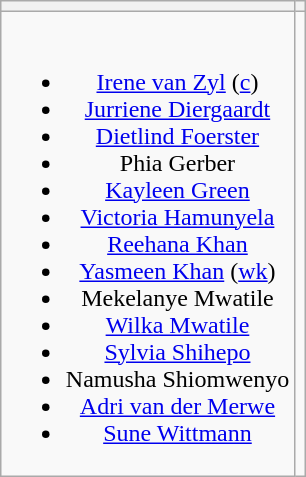<table class="wikitable" style="text-align:center; margin:auto">
<tr>
<th></th>
<th></th>
</tr>
<tr style="vertical-align:top">
<td><br><ul><li><a href='#'>Irene van Zyl</a> (<a href='#'>c</a>)</li><li><a href='#'>Jurriene Diergaardt</a></li><li><a href='#'>Dietlind Foerster</a></li><li>Phia Gerber</li><li><a href='#'>Kayleen Green</a></li><li><a href='#'>Victoria Hamunyela</a></li><li><a href='#'>Reehana Khan</a></li><li><a href='#'>Yasmeen Khan</a> (<a href='#'>wk</a>)</li><li>Mekelanye Mwatile</li><li><a href='#'>Wilka Mwatile</a></li><li><a href='#'>Sylvia Shihepo</a></li><li>Namusha Shiomwenyo</li><li><a href='#'>Adri van der Merwe</a></li><li><a href='#'>Sune Wittmann</a></li></ul></td>
<td></td>
</tr>
</table>
